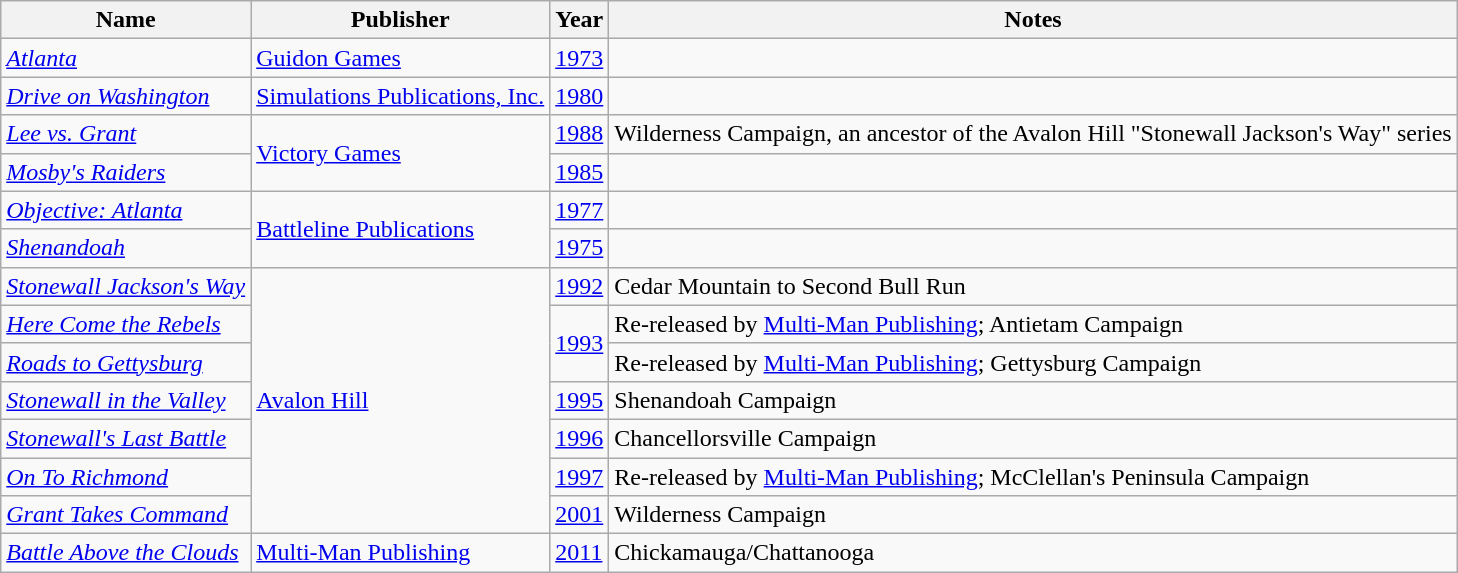<table class="wikitable">
<tr>
<th>Name</th>
<th>Publisher</th>
<th>Year</th>
<th>Notes</th>
</tr>
<tr>
<td><em><a href='#'>Atlanta</a></em></td>
<td><a href='#'>Guidon Games</a></td>
<td><a href='#'>1973</a></td>
<td></td>
</tr>
<tr>
<td><em><a href='#'>Drive on Washington</a></em></td>
<td><a href='#'>Simulations Publications, Inc.</a></td>
<td><a href='#'>1980</a></td>
<td></td>
</tr>
<tr>
<td><em><a href='#'>Lee vs. Grant</a></em></td>
<td rowspan="2"><a href='#'>Victory Games</a></td>
<td><a href='#'>1988</a></td>
<td>Wilderness Campaign, an ancestor of the Avalon Hill "Stonewall Jackson's Way" series</td>
</tr>
<tr>
<td><em><a href='#'>Mosby's Raiders</a></em></td>
<td><a href='#'>1985</a></td>
<td></td>
</tr>
<tr>
<td><em><a href='#'>Objective: Atlanta</a></em></td>
<td rowspan="2"><a href='#'>Battleline Publications</a></td>
<td><a href='#'>1977</a></td>
<td></td>
</tr>
<tr>
<td><em><a href='#'>Shenandoah</a></em></td>
<td><a href='#'>1975</a></td>
<td></td>
</tr>
<tr>
<td><em><a href='#'>Stonewall Jackson's Way</a></em></td>
<td rowspan="7"><a href='#'>Avalon Hill</a></td>
<td><a href='#'>1992</a></td>
<td>Cedar Mountain to Second Bull Run</td>
</tr>
<tr>
<td><em><a href='#'>Here Come the Rebels</a></em></td>
<td rowspan="2"><a href='#'>1993</a></td>
<td>Re-released by <a href='#'>Multi-Man Publishing</a>; Antietam Campaign</td>
</tr>
<tr>
<td><em><a href='#'>Roads to Gettysburg</a></em></td>
<td>Re-released by <a href='#'>Multi-Man Publishing</a>; Gettysburg Campaign</td>
</tr>
<tr>
<td><em><a href='#'>Stonewall in the Valley</a></em></td>
<td><a href='#'>1995</a></td>
<td>Shenandoah Campaign</td>
</tr>
<tr>
<td><em><a href='#'>Stonewall's Last Battle</a></em></td>
<td><a href='#'>1996</a></td>
<td>Chancellorsville Campaign</td>
</tr>
<tr>
<td><em><a href='#'>On To Richmond</a></em></td>
<td><a href='#'>1997</a></td>
<td>Re-released by <a href='#'>Multi-Man Publishing</a>; McClellan's Peninsula Campaign</td>
</tr>
<tr>
<td><em><a href='#'>Grant Takes Command</a></em></td>
<td><a href='#'>2001</a></td>
<td>Wilderness Campaign</td>
</tr>
<tr>
<td><em><a href='#'>Battle Above the Clouds</a></em></td>
<td><a href='#'>Multi-Man Publishing</a></td>
<td><a href='#'>2011</a></td>
<td>Chickamauga/Chattanooga</td>
</tr>
</table>
